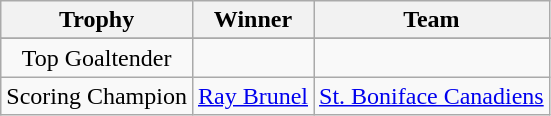<table class="wikitable" style="text-align:center" border="1">
<tr>
<th>Trophy</th>
<th>Winner</th>
<th>Team</th>
</tr>
<tr align="center">
</tr>
<tr>
<td>Top Goaltender</td>
<td></td>
<td></td>
</tr>
<tr>
<td>Scoring Champion</td>
<td><a href='#'>Ray Brunel</a></td>
<td><a href='#'>St. Boniface Canadiens</a></td>
</tr>
</table>
